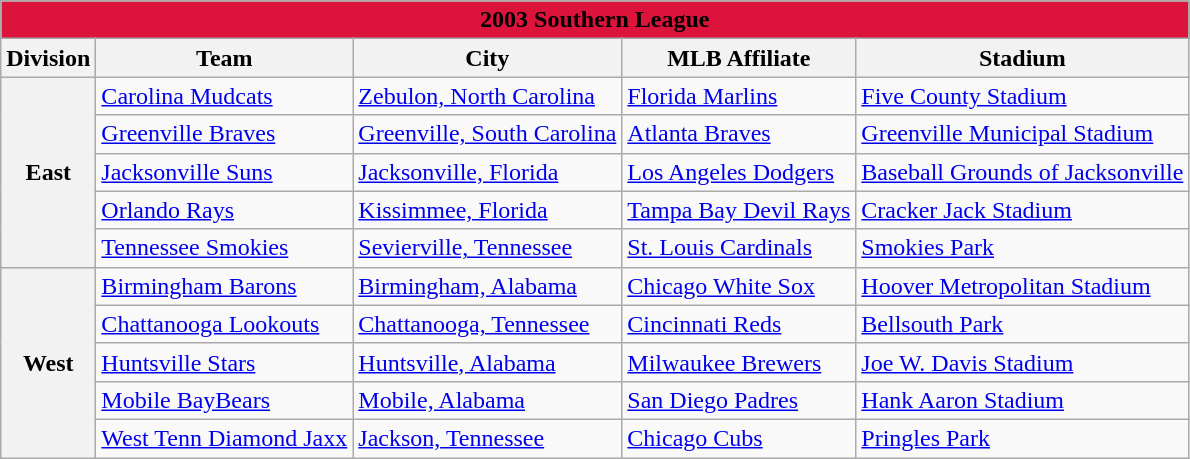<table class="wikitable" style="width:auto">
<tr>
<td bgcolor="#DC143C" align="center" colspan="7"><strong><span>2003 Southern League</span></strong></td>
</tr>
<tr>
<th>Division</th>
<th>Team</th>
<th>City</th>
<th>MLB Affiliate</th>
<th>Stadium</th>
</tr>
<tr>
<th rowspan="5">East</th>
<td><a href='#'>Carolina Mudcats</a></td>
<td><a href='#'>Zebulon, North Carolina</a></td>
<td><a href='#'>Florida Marlins</a></td>
<td><a href='#'>Five County Stadium</a></td>
</tr>
<tr>
<td><a href='#'>Greenville Braves</a></td>
<td><a href='#'>Greenville, South Carolina</a></td>
<td><a href='#'>Atlanta Braves</a></td>
<td><a href='#'>Greenville Municipal Stadium</a></td>
</tr>
<tr>
<td><a href='#'>Jacksonville Suns</a></td>
<td><a href='#'>Jacksonville, Florida</a></td>
<td><a href='#'>Los Angeles Dodgers</a></td>
<td><a href='#'>Baseball Grounds of Jacksonville</a></td>
</tr>
<tr>
<td><a href='#'>Orlando Rays</a></td>
<td><a href='#'>Kissimmee, Florida</a></td>
<td><a href='#'>Tampa Bay Devil Rays</a></td>
<td><a href='#'>Cracker Jack Stadium</a></td>
</tr>
<tr>
<td><a href='#'>Tennessee Smokies</a></td>
<td><a href='#'>Sevierville, Tennessee</a></td>
<td><a href='#'>St. Louis Cardinals</a></td>
<td><a href='#'>Smokies Park</a></td>
</tr>
<tr>
<th rowspan="5">West</th>
<td><a href='#'>Birmingham Barons</a></td>
<td><a href='#'>Birmingham, Alabama</a></td>
<td><a href='#'>Chicago White Sox</a></td>
<td><a href='#'>Hoover Metropolitan Stadium</a></td>
</tr>
<tr>
<td><a href='#'>Chattanooga Lookouts</a></td>
<td><a href='#'>Chattanooga, Tennessee</a></td>
<td><a href='#'>Cincinnati Reds</a></td>
<td><a href='#'>Bellsouth Park</a></td>
</tr>
<tr>
<td><a href='#'>Huntsville Stars</a></td>
<td><a href='#'>Huntsville, Alabama</a></td>
<td><a href='#'>Milwaukee Brewers</a></td>
<td><a href='#'>Joe W. Davis Stadium</a></td>
</tr>
<tr>
<td><a href='#'>Mobile BayBears</a></td>
<td><a href='#'>Mobile, Alabama</a></td>
<td><a href='#'>San Diego Padres</a></td>
<td><a href='#'>Hank Aaron Stadium</a></td>
</tr>
<tr>
<td><a href='#'>West Tenn Diamond Jaxx</a></td>
<td><a href='#'>Jackson, Tennessee</a></td>
<td><a href='#'>Chicago Cubs</a></td>
<td><a href='#'>Pringles Park</a></td>
</tr>
</table>
